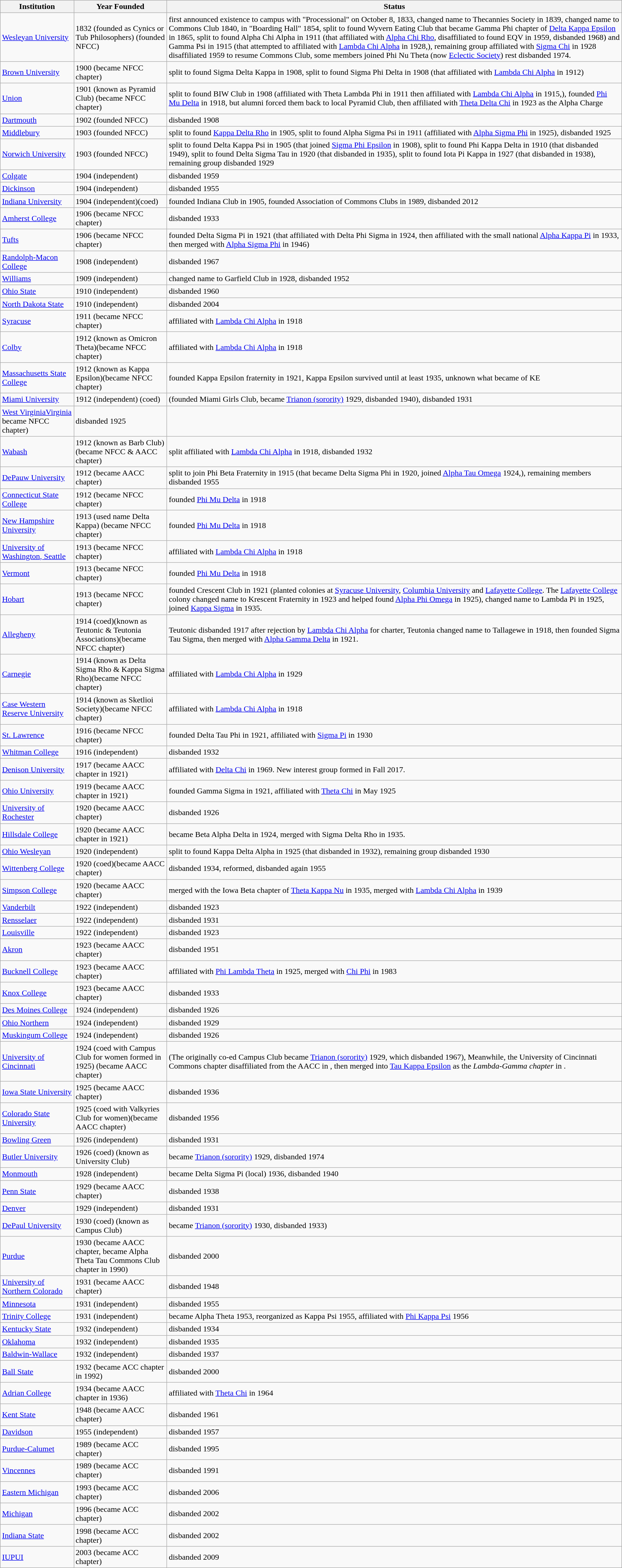<table class="wikitable">
<tr>
<th>Institution</th>
<th>Year Founded</th>
<th>Status</th>
</tr>
<tr>
<td><a href='#'>Wesleyan University</a></td>
<td>1832 (founded as Cynics or Tub Philosophers) (founded NFCC)</td>
<td>first announced existence to campus with "Processional" on October 8, 1833, changed name to Thecannies Society in 1839, changed name to Commons Club 1840, in "Boarding Hall" 1854, split to found Wyvern Eating Club that became Gamma Phi chapter of <a href='#'>Delta Kappa Epsilon</a> in 1865, split to found Alpha Chi Alpha in 1911 (that affiliated with <a href='#'>Alpha Chi Rho</a>, disaffiliated to found EQV in 1959, disbanded 1968) and Gamma Psi in 1915 (that attempted to affiliated with <a href='#'>Lambda Chi Alpha</a> in 1928,), remaining group affiliated with <a href='#'>Sigma Chi</a> in 1928 disaffiliated 1959 to resume Commons Club, some members joined Phi Nu Theta (now <a href='#'>Eclectic Society</a>) rest disbanded 1974.</td>
</tr>
<tr>
<td><a href='#'>Brown University</a></td>
<td>1900 (became NFCC chapter)</td>
<td>split to found Sigma Delta Kappa in 1908, split to found Sigma Phi Delta in 1908 (that affiliated with <a href='#'>Lambda Chi Alpha</a> in 1912)</td>
</tr>
<tr>
<td><a href='#'>Union</a></td>
<td>1901 (known as Pyramid Club) (became NFCC chapter)</td>
<td>split to found BIW Club in 1908 (affiliated with Theta Lambda Phi in 1911 then affiliated with <a href='#'>Lambda Chi Alpha</a> in 1915,), founded <a href='#'>Phi Mu Delta</a> in 1918, but alumni forced them back to local Pyramid Club, then affiliated with <a href='#'>Theta Delta Chi</a> in 1923 as the Alpha Charge</td>
</tr>
<tr>
<td><a href='#'>Dartmouth</a></td>
<td>1902 (founded NFCC)</td>
<td>disbanded 1908</td>
</tr>
<tr>
<td><a href='#'>Middlebury</a></td>
<td>1903 (founded NFCC)</td>
<td>split to found <a href='#'>Kappa Delta Rho</a> in 1905, split to found Alpha Sigma Psi in 1911 (affiliated with <a href='#'>Alpha Sigma Phi</a> in 1925), disbanded 1925</td>
</tr>
<tr>
<td><a href='#'>Norwich University</a></td>
<td>1903 (founded NFCC)</td>
<td>split to found Delta Kappa Psi in 1905 (that joined <a href='#'>Sigma Phi Epsilon</a> in 1908), split to found Phi Kappa Delta in 1910 (that disbanded 1949), split to found Delta Sigma Tau in 1920 (that disbanded in 1935), split to found Iota Pi Kappa in 1927 (that disbanded in 1938), remaining group disbanded 1929</td>
</tr>
<tr>
<td><a href='#'>Colgate</a></td>
<td>1904 (independent)</td>
<td>disbanded 1959</td>
</tr>
<tr>
<td><a href='#'>Dickinson</a></td>
<td>1904 (independent)</td>
<td>disbanded 1955</td>
</tr>
<tr>
<td><a href='#'>Indiana University</a></td>
<td>1904 (independent)(coed)</td>
<td>founded Indiana Club in 1905, founded Association of Commons Clubs in 1989, disbanded 2012</td>
</tr>
<tr>
<td><a href='#'>Amherst College</a></td>
<td>1906 (became NFCC chapter)</td>
<td>disbanded 1933</td>
</tr>
<tr>
<td><a href='#'>Tufts</a></td>
<td>1906 (became NFCC chapter)</td>
<td>founded Delta Sigma Pi in 1921 (that affiliated with Delta Phi Sigma in 1924, then affiliated with the small national <a href='#'>Alpha Kappa Pi</a> in 1933, then merged with <a href='#'>Alpha Sigma Phi</a> in 1946)</td>
</tr>
<tr>
<td><a href='#'>Randolph-Macon College</a></td>
<td>1908 (independent)</td>
<td>disbanded 1967</td>
</tr>
<tr>
<td><a href='#'>Williams</a></td>
<td>1909 (independent)</td>
<td>changed name to Garfield Club in 1928, disbanded 1952</td>
</tr>
<tr>
<td><a href='#'>Ohio State</a></td>
<td>1910 (independent)</td>
<td>disbanded 1960</td>
</tr>
<tr>
<td><a href='#'>North Dakota State</a></td>
<td>1910 (independent)</td>
<td>disbanded 2004</td>
</tr>
<tr>
<td><a href='#'>Syracuse</a></td>
<td>1911 (became NFCC chapter)</td>
<td>affiliated with <a href='#'>Lambda Chi Alpha</a> in 1918</td>
</tr>
<tr>
<td><a href='#'>Colby</a></td>
<td>1912 (known as Omicron Theta)(became NFCC chapter)</td>
<td>affiliated with <a href='#'>Lambda Chi Alpha</a> in 1918</td>
</tr>
<tr>
<td><a href='#'>Massachusetts State College</a></td>
<td>1912 (known as Kappa Epsilon)(became NFCC chapter)</td>
<td>founded Kappa Epsilon fraternity in 1921, Kappa Epsilon survived until at least 1935, unknown what became of KE</td>
</tr>
<tr>
<td><a href='#'>Miami University</a></td>
<td>1912 (independent) (coed)</td>
<td>(founded Miami Girls Club, became <a href='#'>Trianon (sorority)</a> 1929, disbanded 1940), disbanded 1931</td>
</tr>
<tr>
<td><a href='#'>West VirginiaVirginia</a> became NFCC chapter)</td>
<td>disbanded 1925</td>
</tr>
<tr>
<td><a href='#'>Wabash</a></td>
<td>1912 (known as Barb Club)(became NFCC & AACC chapter)</td>
<td>split affiliated with <a href='#'>Lambda Chi Alpha</a> in 1918, disbanded 1932</td>
</tr>
<tr>
<td><a href='#'>DePauw University</a></td>
<td>1912 (became AACC chapter)</td>
<td>split to join Phi Beta Fraternity in 1915 (that became Delta Sigma Phi in 1920, joined <a href='#'>Alpha Tau Omega</a> 1924,), remaining members disbanded 1955</td>
</tr>
<tr>
<td><a href='#'>Connecticut State College</a></td>
<td>1912 (became NFCC chapter)</td>
<td>founded <a href='#'>Phi Mu Delta</a> in 1918</td>
</tr>
<tr>
<td><a href='#'>New Hampshire University</a></td>
<td>1913 (used name Delta Kappa) (became NFCC chapter)</td>
<td>founded <a href='#'>Phi Mu Delta</a> in 1918</td>
</tr>
<tr>
<td><a href='#'>University of Washington, Seattle</a></td>
<td>1913 (became NFCC chapter)</td>
<td>affiliated with <a href='#'>Lambda Chi Alpha</a> in 1918</td>
</tr>
<tr>
<td><a href='#'>Vermont</a></td>
<td>1913 (became NFCC chapter)</td>
<td>founded <a href='#'>Phi Mu Delta</a> in 1918</td>
</tr>
<tr>
<td><a href='#'>Hobart</a></td>
<td>1913 (became NFCC chapter)</td>
<td>founded Crescent Club in 1921 (planted colonies at <a href='#'>Syracuse University</a>, <a href='#'>Columbia University</a> and <a href='#'>Lafayette College</a>.  The <a href='#'>Lafayette College</a> colony changed name to Krescent Fraternity in 1923  and helped found <a href='#'>Alpha Phi Omega</a> in 1925), changed name to Lambda Pi in 1925, joined <a href='#'>Kappa Sigma</a> in 1935.</td>
</tr>
<tr>
<td><a href='#'>Allegheny</a></td>
<td>1914 (coed)(known as Teutonic & Teutonia Associations)(became NFCC chapter)</td>
<td>Teutonic disbanded 1917 after rejection by <a href='#'>Lambda Chi Alpha</a> for charter, Teutonia changed name to Tallagewe in 1918, then founded Sigma Tau Sigma, then merged with <a href='#'>Alpha Gamma Delta</a> in 1921.</td>
</tr>
<tr>
<td><a href='#'>Carnegie</a></td>
<td>1914 (known as Delta Sigma Rho & Kappa Sigma Rho)(became NFCC chapter)</td>
<td>affiliated with <a href='#'>Lambda Chi Alpha</a> in 1929</td>
</tr>
<tr>
<td><a href='#'>Case Western Reserve University</a></td>
<td>1914 (known as Sketlioi Society)(became NFCC chapter)</td>
<td>affiliated with <a href='#'>Lambda Chi Alpha</a> in 1918</td>
</tr>
<tr>
<td><a href='#'>St. Lawrence</a></td>
<td>1916 (became NFCC chapter)</td>
<td>founded Delta Tau Phi in 1921, affiliated with <a href='#'>Sigma Pi</a> in 1930</td>
</tr>
<tr>
<td><a href='#'>Whitman College</a></td>
<td>1916 (independent)</td>
<td>disbanded 1932</td>
</tr>
<tr>
<td><a href='#'>Denison University</a></td>
<td>1917 (became AACC chapter in 1921)</td>
<td>affiliated with <a href='#'>Delta Chi</a> in 1969. New interest group formed in Fall 2017.</td>
</tr>
<tr>
<td><a href='#'>Ohio University</a></td>
<td>1919 (became AACC chapter in 1921)</td>
<td>founded Gamma Sigma in 1921, affiliated with <a href='#'>Theta Chi</a> in May 1925</td>
</tr>
<tr>
<td><a href='#'>University of Rochester</a></td>
<td>1920 (became AACC chapter)</td>
<td>disbanded 1926</td>
</tr>
<tr>
<td><a href='#'>Hillsdale College</a></td>
<td>1920 (became AACC chapter in 1921)</td>
<td>became Beta Alpha Delta in 1924, merged with Sigma Delta Rho in 1935.</td>
</tr>
<tr>
<td><a href='#'>Ohio Wesleyan</a></td>
<td>1920 (independent)</td>
<td>split to found Kappa Delta Alpha in 1925 (that disbanded in 1932), remaining group disbanded 1930</td>
</tr>
<tr>
<td><a href='#'>Wittenberg College</a></td>
<td>1920 (coed)(became AACC chapter)</td>
<td>disbanded 1934, reformed, disbanded again 1955</td>
</tr>
<tr>
<td><a href='#'>Simpson College</a></td>
<td>1920 (became AACC chapter)</td>
<td>merged with the Iowa Beta chapter of <a href='#'>Theta Kappa Nu</a> in 1935, merged with <a href='#'>Lambda Chi Alpha</a> in 1939</td>
</tr>
<tr>
<td><a href='#'>Vanderbilt</a></td>
<td>1922 (independent)</td>
<td>disbanded 1923</td>
</tr>
<tr>
<td><a href='#'>Rensselaer</a></td>
<td>1922 (independent)</td>
<td>disbanded 1931</td>
</tr>
<tr>
<td><a href='#'>Louisville</a></td>
<td>1922 (independent)</td>
<td>disbanded 1923</td>
</tr>
<tr>
<td><a href='#'>Akron</a></td>
<td>1923 (became AACC chapter)</td>
<td>disbanded 1951</td>
</tr>
<tr>
<td><a href='#'>Bucknell College</a></td>
<td>1923 (became AACC chapter)</td>
<td>affiliated with <a href='#'>Phi Lambda Theta</a> in 1925, merged with <a href='#'>Chi Phi</a> in 1983</td>
</tr>
<tr>
<td><a href='#'>Knox College</a></td>
<td>1923 (became AACC chapter)</td>
<td>disbanded 1933</td>
</tr>
<tr>
<td><a href='#'>Des Moines College</a></td>
<td>1924 (independent)</td>
<td>disbanded 1926</td>
</tr>
<tr>
<td><a href='#'>Ohio Northern</a></td>
<td>1924 (independent)</td>
<td>disbanded 1929</td>
</tr>
<tr>
<td><a href='#'>Muskingum College</a></td>
<td>1924 (independent)</td>
<td>disbanded 1926</td>
</tr>
<tr>
<td><a href='#'>University of Cincinnati</a></td>
<td>1924 (coed with Campus Club for women formed in 1925) (became AACC chapter)</td>
<td>(The originally co-ed Campus Club became <a href='#'>Trianon (sorority)</a> 1929, which disbanded 1967), Meanwhile, the University of Cincinnati Commons chapter disaffiliated from the AACC in , then merged into <a href='#'>Tau Kappa Epsilon</a> as the <em>Lambda-Gamma chapter</em> in .</td>
</tr>
<tr>
<td><a href='#'>Iowa State University</a></td>
<td>1925 (became AACC chapter)</td>
<td>disbanded 1936</td>
</tr>
<tr>
<td><a href='#'>Colorado State University</a></td>
<td>1925 (coed with Valkyries Club for women)(became AACC chapter)</td>
<td>disbanded 1956</td>
</tr>
<tr>
<td><a href='#'>Bowling Green</a></td>
<td>1926 (independent)</td>
<td>disbanded 1931</td>
</tr>
<tr>
<td><a href='#'>Butler University</a></td>
<td>1926 (coed) (known as University Club)</td>
<td>became <a href='#'>Trianon (sorority)</a> 1929, disbanded 1974</td>
</tr>
<tr>
<td><a href='#'>Monmouth</a></td>
<td>1928 (independent)</td>
<td>became Delta Sigma Pi (local) 1936, disbanded 1940</td>
</tr>
<tr>
<td><a href='#'>Penn State</a></td>
<td>1929 (became AACC chapter)</td>
<td>disbanded 1938</td>
</tr>
<tr>
<td><a href='#'>Denver</a></td>
<td>1929 (independent)</td>
<td>disbanded 1931</td>
</tr>
<tr>
<td><a href='#'>DePaul University</a></td>
<td>1930 (coed) (known as Campus Club)</td>
<td>became <a href='#'>Trianon (sorority)</a> 1930, disbanded 1933)</td>
</tr>
<tr>
<td><a href='#'>Purdue</a></td>
<td>1930 (became AACC chapter, became Alpha Theta Tau Commons Club chapter in 1990)</td>
<td>disbanded 2000</td>
</tr>
<tr>
<td><a href='#'>University of Northern Colorado</a></td>
<td>1931 (became AACC chapter)</td>
<td>disbanded 1948</td>
</tr>
<tr>
<td><a href='#'>Minnesota</a></td>
<td>1931 (independent)</td>
<td>disbanded 1955</td>
</tr>
<tr>
<td><a href='#'>Trinity College</a></td>
<td>1931 (independent)</td>
<td>became Alpha Theta 1953, reorganized as Kappa Psi 1955, affiliated with <a href='#'>Phi Kappa Psi</a> 1956</td>
</tr>
<tr>
<td><a href='#'>Kentucky State</a></td>
<td>1932 (independent)</td>
<td>disbanded 1934</td>
</tr>
<tr>
<td><a href='#'>Oklahoma</a></td>
<td>1932 (independent)</td>
<td>disbanded 1935</td>
</tr>
<tr>
<td><a href='#'>Baldwin-Wallace</a></td>
<td>1932 (independent)</td>
<td>disbanded 1937</td>
</tr>
<tr>
<td><a href='#'>Ball State</a></td>
<td>1932 (became ACC chapter in 1992)</td>
<td>disbanded 2000</td>
</tr>
<tr>
<td><a href='#'>Adrian College</a></td>
<td>1934 (became AACC chapter in 1936)</td>
<td>affiliated with <a href='#'>Theta Chi</a> in 1964</td>
</tr>
<tr>
<td><a href='#'>Kent State</a></td>
<td>1948 (became AACC chapter)</td>
<td>disbanded 1961</td>
</tr>
<tr>
<td><a href='#'>Davidson</a></td>
<td>1955 (independent)</td>
<td>disbanded 1957</td>
</tr>
<tr>
<td><a href='#'>Purdue-Calumet</a></td>
<td>1989 (became ACC chapter)</td>
<td>disbanded 1995</td>
</tr>
<tr>
<td><a href='#'>Vincennes</a></td>
<td>1989 (became ACC chapter)</td>
<td>disbanded 1991</td>
</tr>
<tr>
<td><a href='#'>Eastern Michigan</a></td>
<td>1993 (became ACC chapter)</td>
<td>disbanded 2006</td>
</tr>
<tr>
<td><a href='#'>Michigan</a></td>
<td>1996 (became ACC chapter)</td>
<td>disbanded 2002</td>
</tr>
<tr>
<td><a href='#'>Indiana State</a></td>
<td>1998 (became ACC chapter)</td>
<td>disbanded 2002</td>
</tr>
<tr>
<td><a href='#'>IUPUI</a></td>
<td>2003 (became ACC chapter)</td>
<td>disbanded 2009</td>
</tr>
</table>
